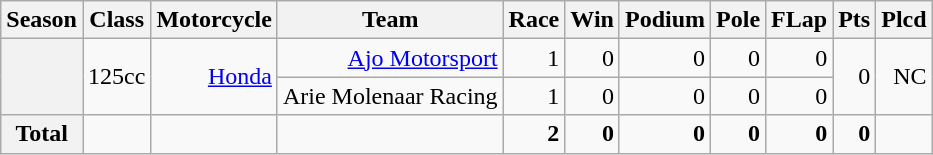<table class="wikitable">
<tr>
<th>Season</th>
<th>Class</th>
<th>Motorcycle</th>
<th>Team</th>
<th>Race</th>
<th>Win</th>
<th>Podium</th>
<th>Pole</th>
<th>FLap</th>
<th>Pts</th>
<th>Plcd</th>
</tr>
<tr align="right">
<th rowspan=2></th>
<td rowspan=2>125cc</td>
<td rowspan=2><a href='#'>Honda</a></td>
<td><a href='#'>Ajo Motorsport</a></td>
<td>1</td>
<td>0</td>
<td>0</td>
<td>0</td>
<td>0</td>
<td rowspan=2>0</td>
<td rowspan=2>NC</td>
</tr>
<tr align="right">
<td>Arie Molenaar Racing</td>
<td>1</td>
<td>0</td>
<td>0</td>
<td>0</td>
<td>0</td>
</tr>
<tr align="right">
<th>Total</th>
<td></td>
<td></td>
<td></td>
<td><strong>2</strong></td>
<td><strong>0</strong></td>
<td><strong>0</strong></td>
<td><strong>0</strong></td>
<td><strong>0</strong></td>
<td><strong>0</strong></td>
<td></td>
</tr>
</table>
